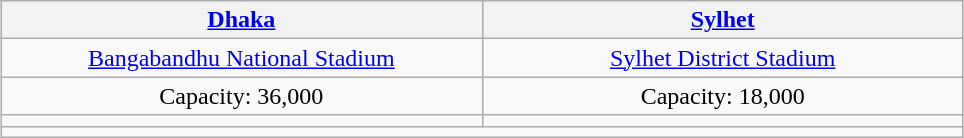<table class="wikitable" style="text-align:center; margin:1em auto;">
<tr>
<th width="33%"><a href='#'>Dhaka</a></th>
<th width="33%"><a href='#'>Sylhet</a></th>
</tr>
<tr>
<td><a href='#'>Bangabandhu National Stadium</a></td>
<td><a href='#'>Sylhet District Stadium</a></td>
</tr>
<tr>
<td>Capacity: 36,000</td>
<td>Capacity: 18,000</td>
</tr>
<tr>
<td></td>
<td></td>
</tr>
<tr>
<td colspan="3"></td>
</tr>
</table>
